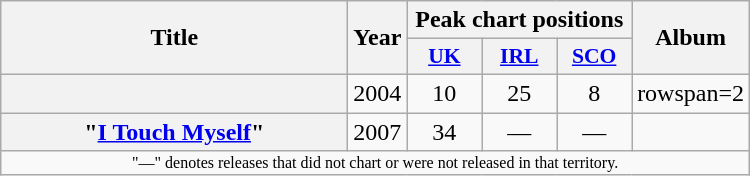<table class="wikitable plainrowheaders" style="text-align:center;">
<tr>
<th scope="col" rowspan="2" style="width:14em;">Title</th>
<th scope="col" rowspan="2">Year</th>
<th scope="col" colspan="3">Peak chart positions</th>
<th scope="col" rowspan="2">Album</th>
</tr>
<tr>
<th scope="col" style="width:3em;font-size:90%;"><a href='#'>UK</a><br></th>
<th scope="col" style="width:3em;font-size:90%;"><a href='#'>IRL</a><br></th>
<th scope="col" style="width:3em;font-size:90%;"><a href='#'>SCO</a><br></th>
</tr>
<tr>
<th scope="row"></th>
<td>2004</td>
<td>10</td>
<td>25</td>
<td>8</td>
<td>rowspan=2 </td>
</tr>
<tr>
<th scope="row">"<a href='#'>I Touch Myself</a>"</th>
<td>2007</td>
<td>34</td>
<td>—</td>
<td>—</td>
</tr>
<tr>
<td colspan="15" style="text-align:center; font-size:8pt;">"—" denotes releases that did not chart or were not released in that territory.</td>
</tr>
</table>
